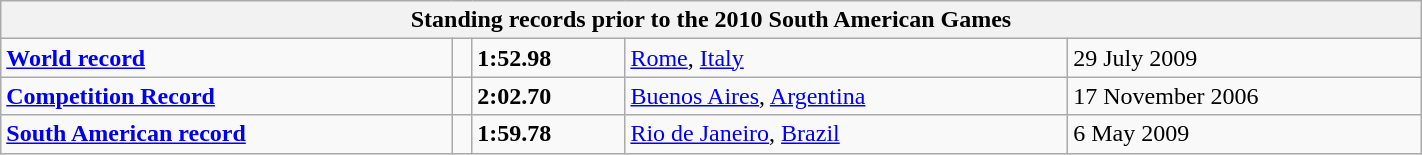<table class="wikitable" width=75%>
<tr>
<th colspan="5">Standing records prior to the 2010 South American Games</th>
</tr>
<tr>
<td><strong><a href='#'>World record</a></strong></td>
<td></td>
<td><strong>1:52.98</strong></td>
<td><a href='#'>Rome</a>, <a href='#'>Italy</a></td>
<td>29 July 2009</td>
</tr>
<tr>
<td><strong><a href='#'>Competition Record</a></strong></td>
<td></td>
<td><strong>2:02.70</strong></td>
<td><a href='#'>Buenos Aires</a>, <a href='#'>Argentina</a></td>
<td>17 November 2006</td>
</tr>
<tr>
<td><strong><a href='#'>South American record</a></strong></td>
<td></td>
<td><strong>1:59.78</strong></td>
<td><a href='#'>Rio de Janeiro</a>, <a href='#'>Brazil</a></td>
<td>6 May 2009</td>
</tr>
</table>
